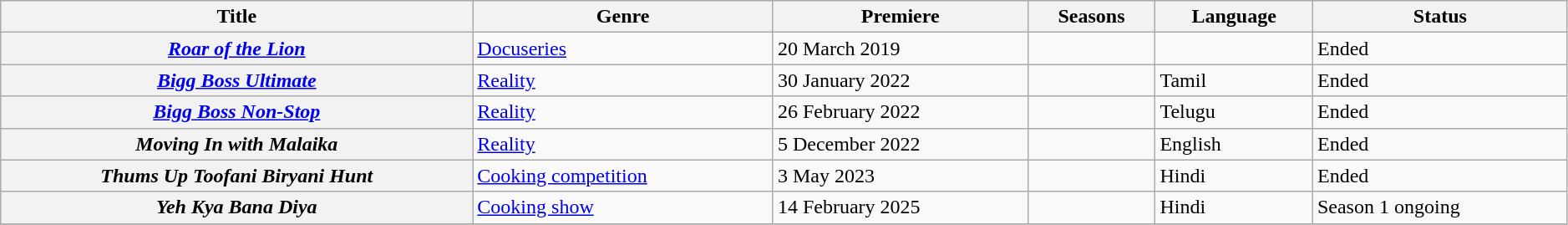<table class="wikitable plainrowheaders sortable" style="width:99%;">
<tr>
<th>Title</th>
<th>Genre</th>
<th>Premiere</th>
<th>Seasons</th>
<th>Language</th>
<th>Status</th>
</tr>
<tr>
<th scope="row"><em><a href='#'>Roar of the Lion</a></em></th>
<td><a href='#'>Docuseries</a></td>
<td>20 March 2019</td>
<td></td>
<td></td>
<td>Ended</td>
</tr>
<tr>
<th scope="row"><em><a href='#'>Bigg Boss Ultimate</a> </em></th>
<td><a href='#'>Reality</a></td>
<td>30 January 2022</td>
<td></td>
<td>Tamil</td>
<td>Ended</td>
</tr>
<tr>
<th scope="row"><em><a href='#'>Bigg Boss Non-Stop</a> </em></th>
<td><a href='#'>Reality</a></td>
<td>26 February 2022</td>
<td></td>
<td>Telugu</td>
<td>Ended</td>
</tr>
<tr>
<th scope="row"><em>Moving In with Malaika</em></th>
<td><a href='#'>Reality</a></td>
<td>5 December 2022</td>
<td></td>
<td>English</td>
<td>Ended</td>
</tr>
<tr>
<th scope="row"><em>Thums Up Toofani Biryani Hunt</em></th>
<td><a href='#'>Cooking competition</a></td>
<td>3 May 2023</td>
<td></td>
<td>Hindi</td>
<td>Ended</td>
</tr>
<tr>
<th scope="row"><em>Yeh Kya Bana Diya</em></th>
<td><a href='#'>Cooking show</a></td>
<td>14 February 2025</td>
<td></td>
<td>Hindi</td>
<td>Season 1 ongoing</td>
</tr>
<tr>
</tr>
</table>
